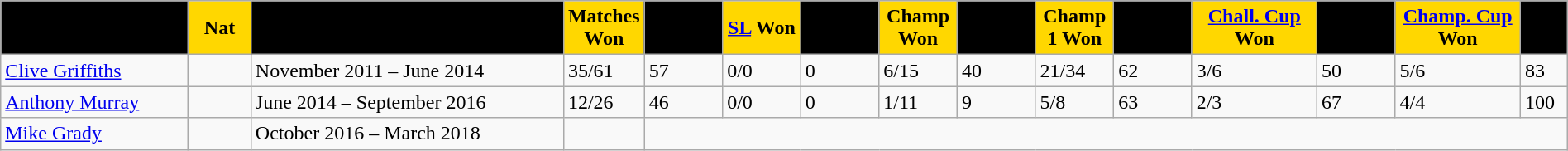<table class="wikitable" style="width:100%;">
<tr>
<th style="width:12%; background:Black;"><span>Name</span></th>
<th style="width:4%; background:Gold;"><span>Nat</span></th>
<th style="width:20%; background:Black;"><span>Tenure</span></th>
<th style="width:5%; background:Gold;"><span>Matches Won</span></th>
<th style="width:5%; background:Black;"><span>%</span></th>
<th style="width:5%; background:Gold;"><span><a href='#'>SL</a> Won</span></th>
<th style="width:5%; background:Black;"><span>%</span></th>
<th style="width:5%; background:Gold;"><span>Champ Won</span></th>
<th style="width:5%; background:Black;"><span>%</span></th>
<th style="width:5%; background:Gold;"><span>Champ 1 Won</span></th>
<th style="width:5%; background:Black;"><span>%</span></th>
<th style="width:8%; background:Gold;"><span><a href='#'>Chall. Cup</a> Won</span></th>
<th style="width:5%; background:Black;"><span>%</span></th>
<th style="width:8%; background:Gold;"><span><a href='#'>Champ. Cup</a> Won</span></th>
<th style="width:5%; background:Black;"><span>%</span></th>
</tr>
<tr>
<td><a href='#'>Clive Griffiths</a></td>
<td align=center></td>
<td>November 2011 – June 2014</td>
<td>35/61</td>
<td>57</td>
<td>0/0</td>
<td>0</td>
<td>6/15</td>
<td>40</td>
<td>21/34</td>
<td>62</td>
<td>3/6</td>
<td>50</td>
<td>5/6</td>
<td>83</td>
</tr>
<tr>
<td><a href='#'>Anthony Murray</a></td>
<td align=center></td>
<td>June 2014 – September 2016</td>
<td>12/26</td>
<td>46</td>
<td>0/0</td>
<td>0</td>
<td>1/11</td>
<td>9</td>
<td>5/8</td>
<td>63</td>
<td>2/3</td>
<td>67</td>
<td>4/4</td>
<td>100</td>
</tr>
<tr>
<td><a href='#'>Mike Grady</a></td>
<td align=center></td>
<td>October 2016 – March 2018</td>
<td></td>
</tr>
</table>
